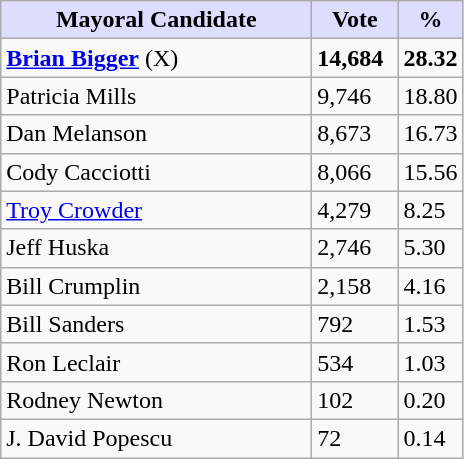<table class="wikitable">
<tr>
<th style="background:#ddf; width:200px;">Mayoral Candidate</th>
<th style="background:#ddf; width:50px;">Vote</th>
<th style="background:#ddf; width:30px;">%</th>
</tr>
<tr>
<td><strong><a href='#'>Brian Bigger</a></strong> (X)</td>
<td><strong>14,684</strong></td>
<td><strong>28.32</strong></td>
</tr>
<tr>
<td>Patricia Mills</td>
<td>9,746</td>
<td>18.80</td>
</tr>
<tr>
<td>Dan Melanson</td>
<td>8,673</td>
<td>16.73</td>
</tr>
<tr>
<td>Cody Cacciotti</td>
<td>8,066</td>
<td>15.56</td>
</tr>
<tr>
<td><a href='#'>Troy Crowder</a></td>
<td>4,279</td>
<td>8.25</td>
</tr>
<tr>
<td>Jeff Huska</td>
<td>2,746</td>
<td>5.30</td>
</tr>
<tr>
<td>Bill Crumplin</td>
<td>2,158</td>
<td>4.16</td>
</tr>
<tr>
<td>Bill Sanders</td>
<td>792</td>
<td>1.53</td>
</tr>
<tr>
<td>Ron Leclair</td>
<td>534</td>
<td>1.03</td>
</tr>
<tr>
<td>Rodney Newton</td>
<td>102</td>
<td>0.20</td>
</tr>
<tr>
<td>J. David Popescu</td>
<td>72</td>
<td>0.14</td>
</tr>
</table>
